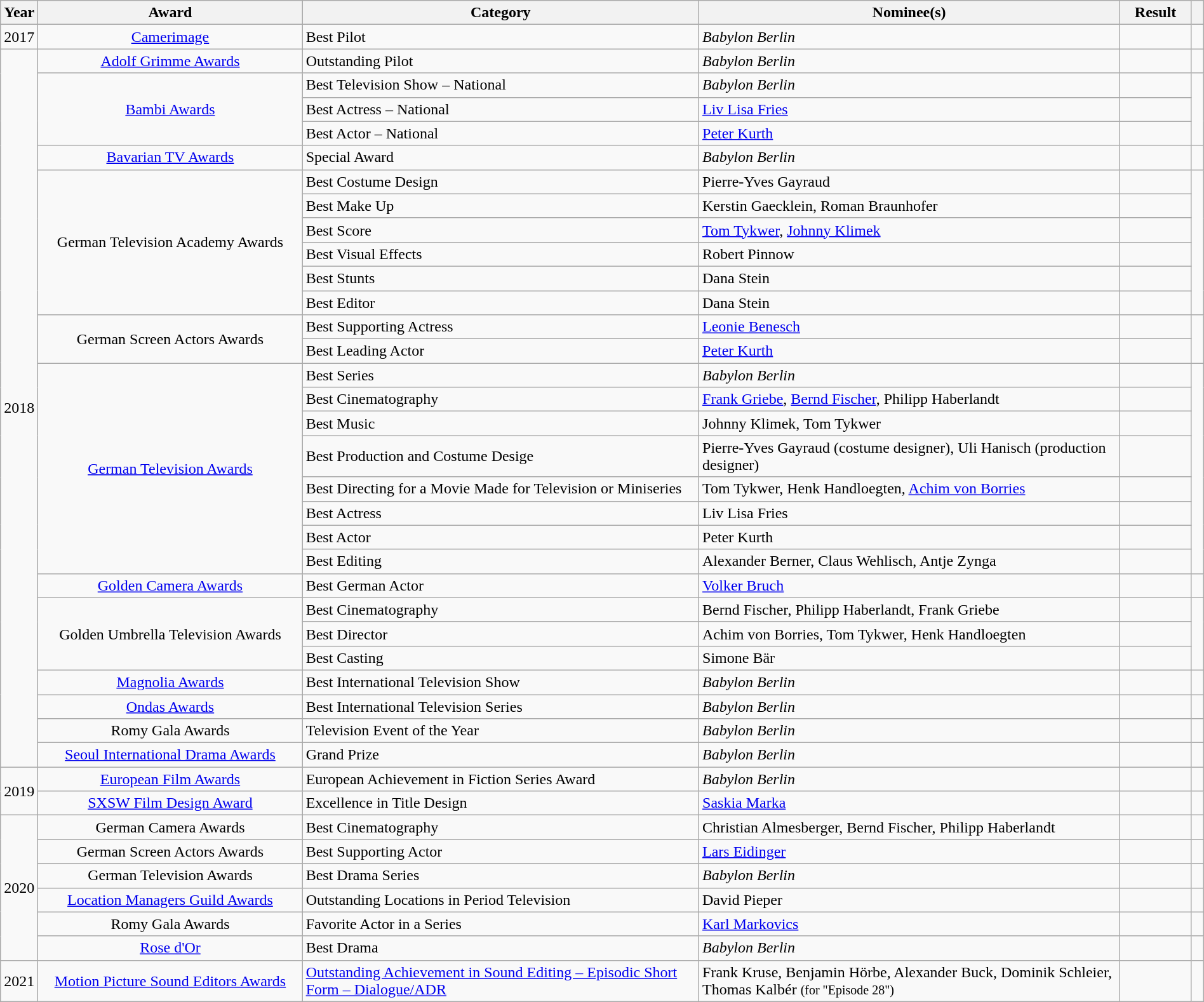<table class="wikitable sortable" style="width:100%">
<tr>
<th scope="col" style="width:3%;">Year</th>
<th scope="col" style="width:22%;">Award</th>
<th scope="col" style="width:33%;">Category</th>
<th scope="col" style="width:35%;">Nominee(s)</th>
<th scope="col" style="width:6%;">Result</th>
<th scope="col" class="unsortable" style="width:1%;"></th>
</tr>
<tr>
<td align="center">2017</td>
<td align="center"><a href='#'>Camerimage</a></td>
<td>Best Pilot</td>
<td><em>Babylon Berlin</em></td>
<td></td>
<td align="center"></td>
</tr>
<tr>
<td align="center" rowspan="29">2018</td>
<td align="center"><a href='#'>Adolf Grimme Awards</a></td>
<td>Outstanding Pilot</td>
<td><em>Babylon Berlin</em></td>
<td></td>
<td align="center"></td>
</tr>
<tr>
<td align="center" rowspan="3"><a href='#'>Bambi Awards</a></td>
<td>Best Television Show – National</td>
<td><em>Babylon Berlin</em></td>
<td></td>
<td align="center" rowspan="3"></td>
</tr>
<tr>
<td>Best Actress – National</td>
<td><a href='#'>Liv Lisa Fries</a></td>
<td></td>
</tr>
<tr>
<td>Best Actor – National</td>
<td><a href='#'>Peter Kurth</a></td>
<td></td>
</tr>
<tr>
<td align="center"><a href='#'>Bavarian TV Awards</a></td>
<td>Special Award</td>
<td><em>Babylon Berlin</em></td>
<td></td>
<td align="center"></td>
</tr>
<tr>
<td align="center" rowspan="6">German Television Academy Awards</td>
<td>Best Costume Design</td>
<td>Pierre-Yves Gayraud</td>
<td></td>
<td align="center" rowspan="6"></td>
</tr>
<tr>
<td>Best Make Up</td>
<td>Kerstin Gaecklein, Roman Braunhofer</td>
<td></td>
</tr>
<tr>
<td>Best Score</td>
<td><a href='#'>Tom Tykwer</a>, <a href='#'>Johnny Klimek</a></td>
<td></td>
</tr>
<tr>
<td>Best Visual Effects</td>
<td>Robert Pinnow</td>
<td></td>
</tr>
<tr>
<td>Best Stunts</td>
<td>Dana Stein</td>
<td></td>
</tr>
<tr>
<td>Best Editor</td>
<td>Dana Stein</td>
<td></td>
</tr>
<tr>
<td align="center" rowspan="2">German Screen Actors Awards</td>
<td>Best Supporting Actress</td>
<td><a href='#'>Leonie Benesch</a></td>
<td></td>
<td align="center" rowspan="2"></td>
</tr>
<tr>
<td>Best Leading Actor</td>
<td><a href='#'>Peter Kurth</a></td>
<td></td>
</tr>
<tr>
<td align="center" rowspan="8"><a href='#'>German Television Awards</a></td>
<td>Best Series</td>
<td><em>Babylon Berlin</em></td>
<td></td>
<td align="center" rowspan="8"></td>
</tr>
<tr>
<td>Best Cinematography</td>
<td><a href='#'>Frank Griebe</a>, <a href='#'>Bernd Fischer</a>, Philipp Haberlandt</td>
<td></td>
</tr>
<tr>
<td>Best Music</td>
<td>Johnny Klimek, Tom Tykwer</td>
<td></td>
</tr>
<tr>
<td>Best Production and Costume Desige</td>
<td>Pierre-Yves Gayraud (costume designer), Uli Hanisch (production designer)</td>
<td></td>
</tr>
<tr>
<td>Best Directing for a Movie Made for Television or Miniseries</td>
<td>Tom Tykwer, Henk Handloegten, <a href='#'>Achim von Borries</a></td>
<td></td>
</tr>
<tr>
<td>Best Actress</td>
<td>Liv Lisa Fries</td>
<td></td>
</tr>
<tr>
<td>Best Actor</td>
<td>Peter Kurth</td>
<td></td>
</tr>
<tr>
<td>Best Editing</td>
<td>Alexander Berner, Claus Wehlisch, Antje Zynga</td>
<td></td>
</tr>
<tr>
<td align="center"><a href='#'>Golden Camera Awards</a></td>
<td>Best German Actor</td>
<td><a href='#'>Volker Bruch</a></td>
<td></td>
<td align="center"></td>
</tr>
<tr>
<td align="center" rowspan="3">Golden Umbrella Television Awards</td>
<td>Best Cinematography</td>
<td>Bernd Fischer, Philipp Haberlandt, Frank Griebe</td>
<td></td>
<td align="center" rowspan="3"></td>
</tr>
<tr>
<td>Best Director</td>
<td>Achim von Borries, Tom Tykwer, Henk Handloegten</td>
<td></td>
</tr>
<tr>
<td>Best Casting</td>
<td>Simone Bär</td>
<td></td>
</tr>
<tr>
<td align="center"><a href='#'>Magnolia Awards</a></td>
<td>Best International Television Show</td>
<td><em>Babylon Berlin</em></td>
<td></td>
<td align="center"></td>
</tr>
<tr>
<td align="center"><a href='#'>Ondas Awards</a></td>
<td>Best International Television Series</td>
<td><em>Babylon Berlin</em></td>
<td></td>
<td align="center"></td>
</tr>
<tr>
<td align="center">Romy Gala Awards</td>
<td>Television Event of the Year</td>
<td><em>Babylon Berlin</em></td>
<td></td>
<td align="center"></td>
</tr>
<tr>
<td align="center"><a href='#'>Seoul International Drama Awards</a></td>
<td>Grand Prize</td>
<td><em>Babylon Berlin</em></td>
<td></td>
<td align="center"></td>
</tr>
<tr>
<td align="center" rowspan="2">2019</td>
<td align="center"><a href='#'>European Film Awards</a></td>
<td>European Achievement in Fiction Series Award</td>
<td><em>Babylon Berlin</em></td>
<td></td>
<td align="center"></td>
</tr>
<tr>
<td align="center"><a href='#'>SXSW Film Design Award</a></td>
<td>Excellence in Title Design</td>
<td><a href='#'>Saskia Marka</a></td>
<td></td>
<td align="center"></td>
</tr>
<tr>
<td align="center" rowspan="6">2020</td>
<td align="center">German Camera Awards</td>
<td>Best Cinematography</td>
<td>Christian Almesberger, Bernd Fischer, Philipp Haberlandt</td>
<td></td>
<td align="center"></td>
</tr>
<tr>
<td align="center">German Screen Actors Awards</td>
<td>Best Supporting Actor</td>
<td><a href='#'>Lars Eidinger</a></td>
<td></td>
<td align="center"></td>
</tr>
<tr>
<td align="center">German Television Awards</td>
<td>Best Drama Series</td>
<td><em>Babylon Berlin</em></td>
<td></td>
<td align="center"></td>
</tr>
<tr>
<td align="center"><a href='#'>Location Managers Guild Awards</a></td>
<td>Outstanding Locations in Period Television</td>
<td>David Pieper</td>
<td></td>
<td align="center"></td>
</tr>
<tr>
<td align="center">Romy Gala Awards</td>
<td>Favorite Actor in a Series</td>
<td><a href='#'>Karl Markovics</a></td>
<td></td>
<td align="center"></td>
</tr>
<tr>
<td align="center"><a href='#'>Rose d'Or</a></td>
<td>Best Drama</td>
<td><em>Babylon Berlin</em></td>
<td></td>
<td align="center"></td>
</tr>
<tr>
<td align="center" rowspan="1">2021</td>
<td align="center"><a href='#'>Motion Picture Sound Editors Awards</a></td>
<td><a href='#'>Outstanding Achievement in Sound Editing – Episodic Short Form – Dialogue/ADR</a></td>
<td>Frank Kruse, Benjamin Hörbe, Alexander Buck, Dominik Schleier, Thomas Kalbér <small>(for "Episode 28")</small></td>
<td></td>
<td align="center"></td>
</tr>
</table>
